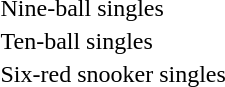<table>
<tr>
<td rowspan=2>Nine-ball singles</td>
<td rowspan=2></td>
<td rowspan=2></td>
<td></td>
</tr>
<tr>
<td></td>
</tr>
<tr>
<td rowspan=2>Ten-ball singles</td>
<td rowspan=2></td>
<td rowspan=2></td>
<td></td>
</tr>
<tr>
<td></td>
</tr>
<tr>
<td rowspan=2>Six-red snooker singles</td>
<td rowspan=2></td>
<td rowspan=2></td>
<td></td>
</tr>
<tr>
<td></td>
</tr>
</table>
